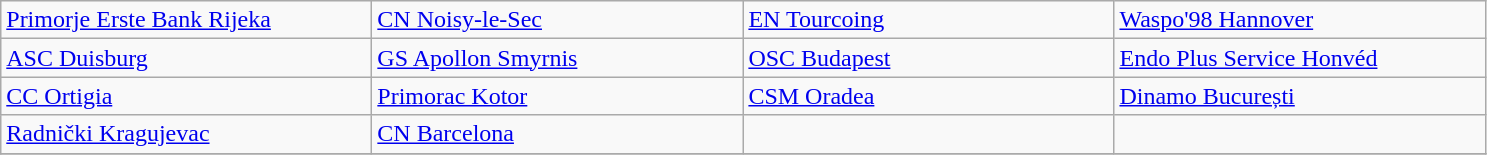<table class="wikitable">
<tr>
<td width=240px> <a href='#'>Primorje Erste Bank Rijeka</a></td>
<td width=240px> <a href='#'>CN Noisy-le-Sec</a></td>
<td width=240px> <a href='#'>EN Tourcoing</a></td>
<td width=240px> <a href='#'>Waspo'98 Hannover</a></td>
</tr>
<tr>
<td> <a href='#'>ASC Duisburg</a></td>
<td> <a href='#'>GS Apollon Smyrnis</a></td>
<td> <a href='#'>OSC Budapest</a></td>
<td> <a href='#'>Endo Plus Service Honvéd</a></td>
</tr>
<tr>
<td> <a href='#'>CC Ortigia</a></td>
<td> <a href='#'>Primorac Kotor</a></td>
<td> <a href='#'>CSM Oradea</a></td>
<td> <a href='#'>Dinamo București</a></td>
</tr>
<tr>
<td> <a href='#'>Radnički Kragujevac</a></td>
<td> <a href='#'>CN Barcelona</a></td>
<td></td>
<td></td>
</tr>
<tr>
</tr>
</table>
